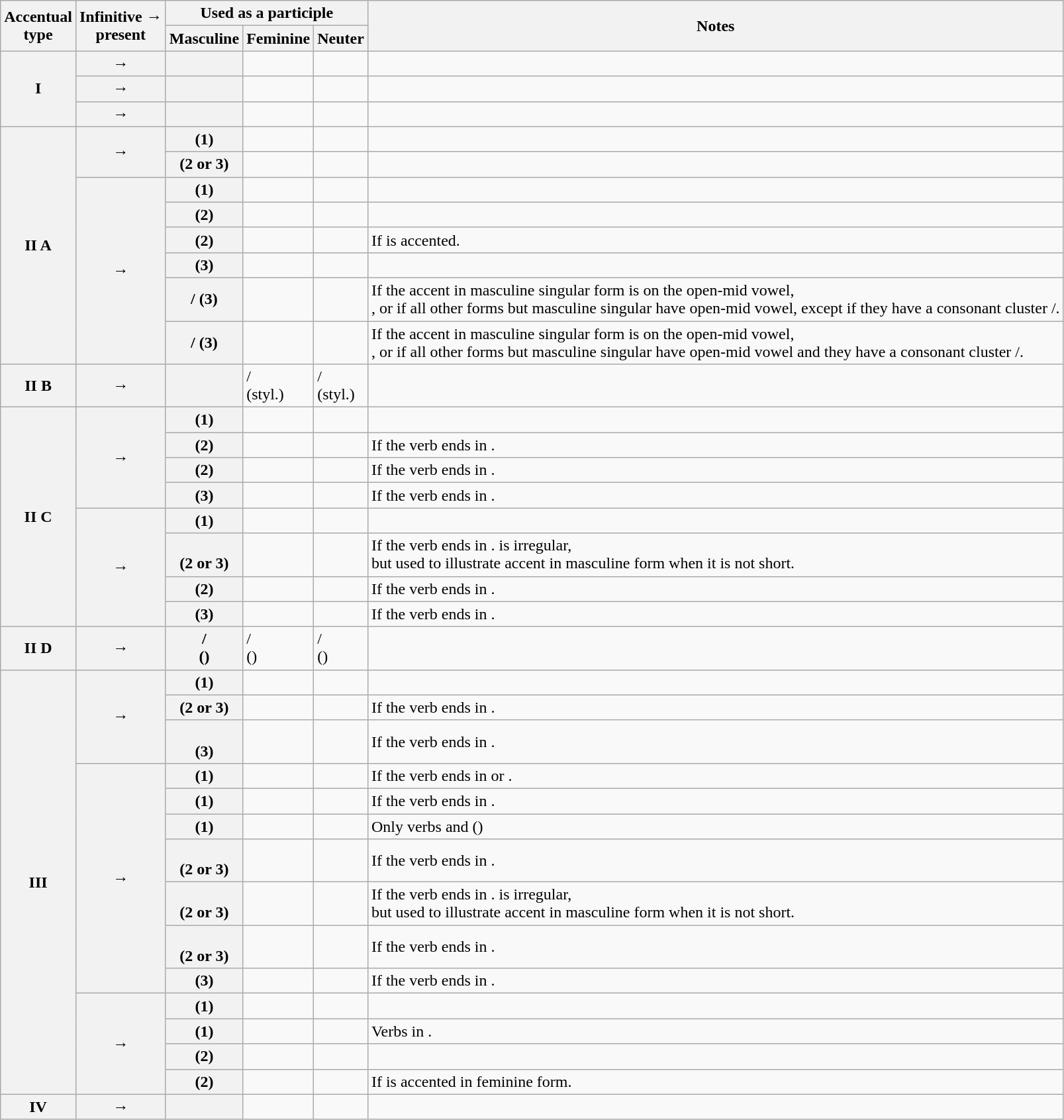<table class="wikitable mw-collapsible mw-collapsed">
<tr>
<th rowspan="2">Accentual<br>type</th>
<th rowspan="2">Infinitive →<br>present</th>
<th colspan="3">Used as a participle</th>
<th rowspan="2">Notes</th>
</tr>
<tr>
<th>Masculine</th>
<th>Feminine</th>
<th>Neuter</th>
</tr>
<tr>
<th rowspan="3">I</th>
<th> → </th>
<th></th>
<td></td>
<td></td>
<td></td>
</tr>
<tr>
<th> → </th>
<th></th>
<td></td>
<td></td>
<td></td>
</tr>
<tr>
<th> → </th>
<th></th>
<td></td>
<td></td>
<td></td>
</tr>
<tr>
<th rowspan="8">II A</th>
<th rowspan="2"> → </th>
<th> (1)</th>
<td></td>
<td></td>
<td></td>
</tr>
<tr>
<th> (2 or 3)</th>
<td></td>
<td></td>
<td></td>
</tr>
<tr>
<th rowspan="6"> → </th>
<th> (1)</th>
<td></td>
<td></td>
<td></td>
</tr>
<tr>
<th> (2)</th>
<td></td>
<td></td>
<td></td>
</tr>
<tr>
<th> (2)</th>
<td></td>
<td></td>
<td>If  is accented.</td>
</tr>
<tr>
<th> (3)</th>
<td></td>
<td></td>
<td></td>
</tr>
<tr>
<th> /  (3)</th>
<td></td>
<td></td>
<td>If the accent in masculine singular form is on the open-mid vowel,<br>, or if all other forms but masculine singular have open-mid
vowel, except if they have a consonant cluster /.</td>
</tr>
<tr>
<th> /  (3)</th>
<td></td>
<td></td>
<td>If the accent in masculine singular form is on the open-mid vowel,<br>, or if all other forms but masculine singular have open-mid 
vowel and they have a consonant cluster /.</td>
</tr>
<tr>
<th>II B</th>
<th> → </th>
<th></th>
<td> /<br>
(styl.)</td>
<td> /<br>
(styl.)</td>
<td></td>
</tr>
<tr>
<th rowspan="8">II C</th>
<th rowspan="4"> → </th>
<th> (1)</th>
<td></td>
<td></td>
<td></td>
</tr>
<tr>
<th> (2)</th>
<td></td>
<td></td>
<td>If the verb ends in .</td>
</tr>
<tr>
<th> (2)</th>
<td></td>
<td></td>
<td>If the verb ends in .</td>
</tr>
<tr>
<th> (3)</th>
<td></td>
<td></td>
<td>If the verb ends in .</td>
</tr>
<tr>
<th rowspan="4"> → </th>
<th> (1)</th>
<td></td>
<td></td>
<td></td>
</tr>
<tr>
<th><br>(2 or 3)</th>
<td></td>
<td></td>
<td>If the verb ends in .  is irregular,<br>but used to illustrate accent in masculine
form when it is not short.</td>
</tr>
<tr>
<th> (2)</th>
<td></td>
<td></td>
<td>If the verb ends in .</td>
</tr>
<tr>
<th> (3)</th>
<td></td>
<td></td>
<td>If the verb ends in .</td>
</tr>
<tr>
<th>II D</th>
<th> → </th>
<th> /<br>()</th>
<td> /<br>()</td>
<td> /<br>()</td>
<td></td>
</tr>
<tr>
<th rowspan="14">III</th>
<th rowspan="3"> → </th>
<th> (1)</th>
<td></td>
<td></td>
<td></td>
</tr>
<tr>
<th> (2 or 3)</th>
<td></td>
<td></td>
<td>If the verb ends in .</td>
</tr>
<tr>
<th><br>(3)</th>
<td></td>
<td></td>
<td>If the verb ends in .</td>
</tr>
<tr>
<th rowspan="7"> → </th>
<th> (1)</th>
<td></td>
<td></td>
<td>If the verb ends in  or .</td>
</tr>
<tr>
<th> (1)</th>
<td></td>
<td></td>
<td>If the verb ends in .</td>
</tr>
<tr>
<th> (1)</th>
<td></td>
<td></td>
<td>Only verbs  and  ()</td>
</tr>
<tr>
<th><br>(2 or 3)</th>
<td></td>
<td></td>
<td>If the verb ends in .</td>
</tr>
<tr>
<th><br>(2 or 3)</th>
<td></td>
<td></td>
<td>If the verb ends in .  is irregular,<br>but used to illustrate accent in masculine
form when it is not short.</td>
</tr>
<tr>
<th><br>(2 or 3)</th>
<td></td>
<td></td>
<td>If the verb ends in .</td>
</tr>
<tr>
<th> (3)</th>
<td></td>
<td></td>
<td>If the verb ends in .</td>
</tr>
<tr>
<th rowspan="4"> → </th>
<th> (1)</th>
<td></td>
<td></td>
<td></td>
</tr>
<tr>
<th> (1)</th>
<td></td>
<td></td>
<td>Verbs in .</td>
</tr>
<tr>
<th> (2)</th>
<td></td>
<td></td>
<td></td>
</tr>
<tr>
<th> (2)</th>
<td></td>
<td></td>
<td>If  is accented in feminine form.</td>
</tr>
<tr>
<th>IV</th>
<th> → </th>
<th></th>
<td></td>
<td></td>
<td></td>
</tr>
</table>
